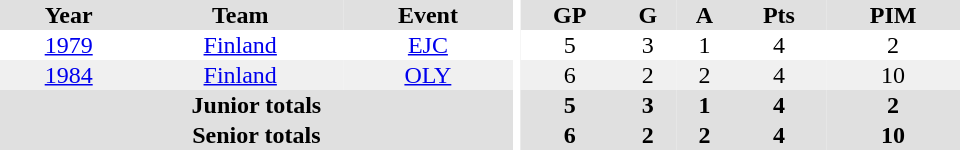<table border="0" cellpadding="1" cellspacing="0" ID="Table3" style="text-align:center; width:40em">
<tr bgcolor="#e0e0e0">
<th>Year</th>
<th>Team</th>
<th>Event</th>
<th rowspan="102" bgcolor="#ffffff"></th>
<th>GP</th>
<th>G</th>
<th>A</th>
<th>Pts</th>
<th>PIM</th>
</tr>
<tr>
<td><a href='#'>1979</a></td>
<td><a href='#'>Finland</a></td>
<td><a href='#'>EJC</a></td>
<td>5</td>
<td>3</td>
<td>1</td>
<td>4</td>
<td>2</td>
</tr>
<tr bgcolor="#f0f0f0">
<td><a href='#'>1984</a></td>
<td><a href='#'>Finland</a></td>
<td><a href='#'>OLY</a></td>
<td>6</td>
<td>2</td>
<td>2</td>
<td>4</td>
<td>10</td>
</tr>
<tr bgcolor="#e0e0e0">
<th colspan="3">Junior totals</th>
<th>5</th>
<th>3</th>
<th>1</th>
<th>4</th>
<th>2</th>
</tr>
<tr bgcolor="#e0e0e0">
<th colspan="3">Senior totals</th>
<th>6</th>
<th>2</th>
<th>2</th>
<th>4</th>
<th>10</th>
</tr>
</table>
